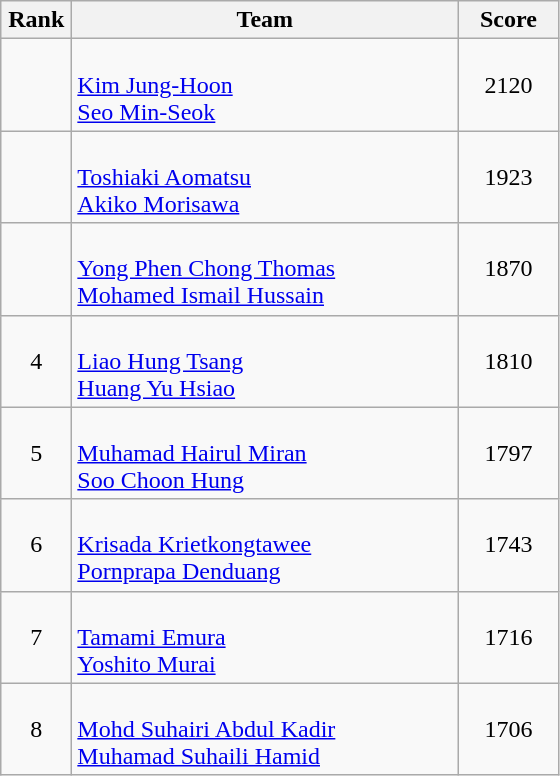<table class=wikitable style="text-align:center">
<tr>
<th width=40>Rank</th>
<th width=250>Team</th>
<th width=60>Score</th>
</tr>
<tr>
<td></td>
<td align="left"><br><a href='#'>Kim Jung-Hoon</a><br><a href='#'>Seo Min-Seok</a></td>
<td>2120</td>
</tr>
<tr>
<td></td>
<td align="left"><br><a href='#'>Toshiaki Aomatsu</a><br><a href='#'>Akiko Morisawa</a></td>
<td>1923</td>
</tr>
<tr>
<td></td>
<td align="left"><br><a href='#'>Yong Phen Chong Thomas</a><br><a href='#'>Mohamed Ismail Hussain</a></td>
<td>1870</td>
</tr>
<tr>
<td>4</td>
<td align="left"><br><a href='#'>Liao Hung Tsang</a><br><a href='#'>Huang Yu Hsiao</a></td>
<td>1810</td>
</tr>
<tr>
<td>5</td>
<td align="left"><br><a href='#'>Muhamad Hairul Miran</a><br><a href='#'>Soo Choon Hung</a></td>
<td>1797</td>
</tr>
<tr>
<td>6</td>
<td align="left"><br><a href='#'>Krisada Krietkongtawee</a><br><a href='#'>Pornprapa Denduang</a></td>
<td>1743</td>
</tr>
<tr>
<td>7</td>
<td align="left"><br><a href='#'>Tamami Emura</a><br><a href='#'>Yoshito Murai</a></td>
<td>1716</td>
</tr>
<tr>
<td>8</td>
<td align="left"><br><a href='#'>Mohd Suhairi Abdul Kadir</a><br><a href='#'>Muhamad Suhaili Hamid</a></td>
<td>1706</td>
</tr>
</table>
